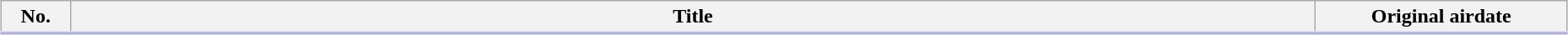<table class="wikitable" style="width:98%; margin:auto; background:#FFF;">
<tr style="border-bottom: 3px solid #CCF;">
<th style="width:3em;">No.</th>
<th>Title</th>
<th style="width:12em;">Original airdate</th>
</tr>
<tr>
</tr>
</table>
